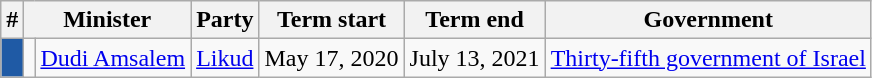<table class=wikitable style=text-align:center>
<tr>
<th>#</th>
<th colspan=2>Minister</th>
<th>Party</th>
<th>Term start</th>
<th>Term end</th>
<th>Government</th>
</tr>
<tr>
<th style="background:#1F5AA5"></th>
<td></td>
<td><a href='#'>Dudi Amsalem</a></td>
<td><a href='#'>Likud</a></td>
<td>May 17, 2020</td>
<td>July 13, 2021</td>
<td><a href='#'>Thirty-fifth government of Israel</a></td>
</tr>
</table>
